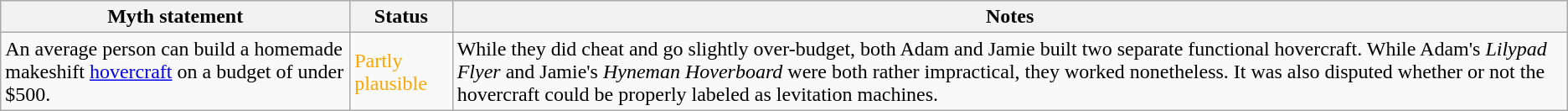<table class="wikitable plainrowheaders">
<tr>
<th>Myth statement</th>
<th>Status</th>
<th>Notes</th>
</tr>
<tr>
<td>An average person can build a homemade makeshift <a href='#'>hovercraft</a> on a budget of under $500.</td>
<td style="color:orange">Partly plausible</td>
<td>While they did cheat and go slightly over-budget, both Adam and Jamie built two separate functional hovercraft. While Adam's <em>Lilypad Flyer</em> and Jamie's <em>Hyneman Hoverboard</em> were both rather impractical, they worked nonetheless. It was also disputed whether or not the hovercraft could be properly labeled as levitation machines.</td>
</tr>
</table>
